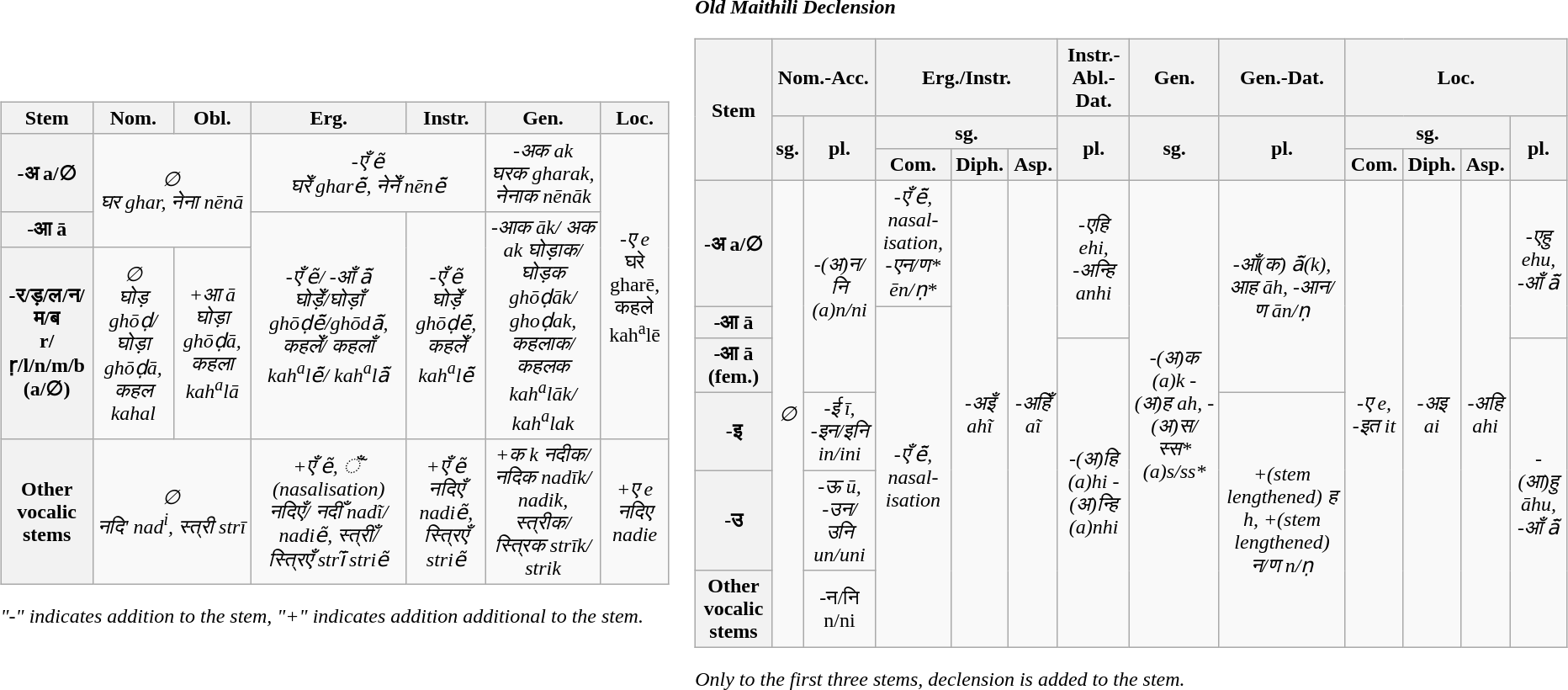<table>
<tr>
<td><br><table class="wikitable" style="text-align:center">
<tr>
<th>Stem</th>
<th>Nom.</th>
<th>Obl.</th>
<th>Erg.</th>
<th>Instr.</th>
<th>Gen.</th>
<th>Loc.</th>
</tr>
<tr>
<th>-अ a/∅</th>
<td colspan="2" rowspan="2"><em>∅</em><br><em>घर ghar, नेना nēnā</em></td>
<td colspan="2"><em>-एँ ẽ</em><br><em>घरेँ gharē̃, नेनेँ nēnē̃</em></td>
<td><em>-अक ak</em><br><em>घरक gharak, नेनाक nēnāk</em></td>
<td rowspan="3"><em>-ए e</em><br>घरे gharē, कहले kah<sup>a</sup>lē</td>
</tr>
<tr>
<th>-आ ā</th>
<td rowspan="2"><em>-एँ ẽ/ -आँ ā̃</em><br><em>घोड़ेँ/घोड़ाँ ghōḍē̃/ghōdā̃, कहलेँ/ कहलाँ kah<sup>a</sup>lē̃/ kah<sup>a</sup>lā̃</em></td>
<td rowspan="2"><em>-एँ ẽ</em><br><em>घोड़ेँ ghōḍē̃, कहलेँ kah<sup>a</sup>lē̃</em></td>
<td rowspan="2"><em>-आक āk/ अक ak घोड़ाक/ घोड़क ghōḍāk/ ghoḍak, कहलाक/ कहलक kah<sup>a</sup>lāk/ kah<sup>a</sup>lak</em></td>
</tr>
<tr>
<th>-र/ड़/ल/न/म/ब<br>r/ṛ/l/n/m/b (a/∅)</th>
<td><em>∅</em><br><em>घोड़ ghōḍ/घोड़ा ghōḍā, कहल kahal</em></td>
<td><em>+आ ā</em><br><em>घोड़ा ghōḍā, कहला kah<sup>a</sup>lā</em></td>
</tr>
<tr>
<th>Other vocalic stems</th>
<td colspan="2"><em>∅</em><br><em>नदि' nad<sup>i</sup>, स्त्री strī</em></td>
<td><em>+एँ ẽ, ँ   ̃ (nasalisation) नदिएँ/ नदीँ nadĩ/ nadiẽ, स्त्रीँ/ स्त्रिएँ strī̃ striẽ</em></td>
<td><em>+एँ ẽ</em><br><em>नदिएँ nadiẽ, स्त्रिएँ striẽ</em></td>
<td><em>+क k नदीक/नदिक nadīk/ nadik, स्त्रीक/ स्त्रिक strīk/ strik</em></td>
<td><em>+ए e नदिए nadie</em></td>
</tr>
</table>
<em>"-" indicates addition to the stem, "+" indicates addition additional to the stem.</em></td>
<td><strong><em>Old Maithili Declension</em></strong><br><table class="wikitable" style="text-align:center">
<tr>
<th rowspan="3">Stem</th>
<th colspan="2">Nom.-Acc.</th>
<th colspan="3">Erg./Instr.</th>
<th>Instr.-Abl.-Dat.</th>
<th>Gen.</th>
<th>Gen.-Dat.</th>
<th colspan="4">Loc.</th>
</tr>
<tr>
<th rowspan="2">sg.</th>
<th rowspan="2">pl.</th>
<th colspan="3">sg.</th>
<th rowspan="2">pl.</th>
<th rowspan="2">sg.</th>
<th rowspan="2">pl.</th>
<th colspan="3">sg.</th>
<th rowspan="2">pl.</th>
</tr>
<tr>
<th>Com.</th>
<th>Diph.</th>
<th>Asp.</th>
<th>Com.</th>
<th>Diph.</th>
<th>Asp.</th>
</tr>
<tr>
<th>-अ a/∅</th>
<td rowspan="6"><em>∅</em></td>
<td rowspan="3"><em>-(अ)न/नि (a)n/ni</em></td>
<td><em>-एँ ē̃, nasal-isation,</em><br><em>-एन/ण*</em>
<em>ēn/ṇ*</em></td>
<td rowspan="6"><em>-अइँ ahĩ</em></td>
<td rowspan="6"><em>-अहिँ aĩ</em></td>
<td rowspan="2"><em>-एहि ehi, -अन्हि anhi</em></td>
<td rowspan="6"><em>-(अ)क (a)k -(अ)ह ah, -(अ)स/स्स* (a)s/ss*</em></td>
<td rowspan="3"><em>-आँ(क) ā̃(k), आह āh, -आन/ण ān/ṇ</em></td>
<td rowspan="6"><em>-ए e, -इत it</em></td>
<td rowspan="6"><em>-अइ ai</em></td>
<td rowspan="6"><em>-अहि ahi</em></td>
<td rowspan="2"><em>-एहु ehu, -आँ ā̃</em></td>
</tr>
<tr>
<th>-आ ā</th>
<td rowspan="5"><em>-एँ ē̃, nasal-isation</em></td>
</tr>
<tr>
<th>-आ ā (fem.)</th>
<td rowspan="4"><em>-(अ)हि (a)hi -(अ)न्हि (a)nhi</em></td>
<td rowspan="4"><em>-(आ)हु āhu, -आँ ā̃</em></td>
</tr>
<tr>
<th>-इ</th>
<td><em>-ई ī, -इन/इनि in/ini</em></td>
<td rowspan="3"><em>+(stem lengthened) ह‌  h, +(stem lengthened) न/ण n/ṇ</em></td>
</tr>
<tr>
<th>-उ</th>
<td><em>-ऊ ū, -उन/उनि un/uni</em></td>
</tr>
<tr>
<th>Other vocalic stems</th>
<td>-न/नि n/ni</td>
</tr>
</table>
<em>Only</em> <em>to the</em> <em>first three stems,</em> <em>declension is added to the stem.</em></td>
</tr>
</table>
